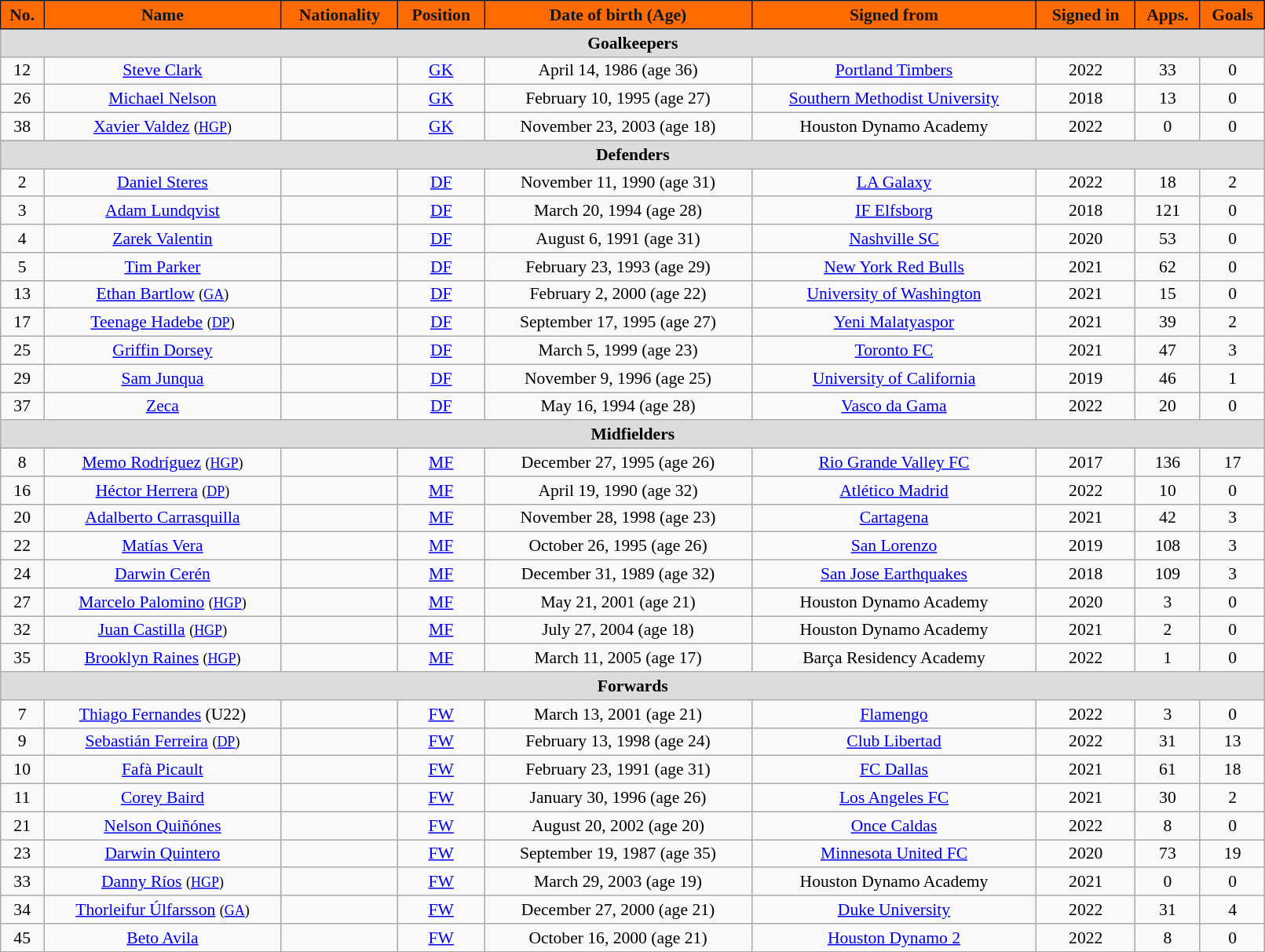<table class="wikitable" style="text-align:center; font-size:90%; width:85%;">
<tr>
<th style="background:#FF6B00; color:#101820; border:1px solid #101820; text-align:center;">No.</th>
<th style="background:#FF6B00; color:#101820; border:1px solid #101820">Name</th>
<th style="background:#FF6B00; color:#101820; border:1px solid #101820">Nationality</th>
<th style="background:#FF6B00; color:#101820; border:1px solid #101820">Position</th>
<th style="background:#FF6B00; color:#101820; border:1px solid #101820">Date of birth (Age)</th>
<th style="background:#FF6B00; color:#101820; border:1px solid #101820">Signed from</th>
<th style="background:#FF6B00; color:#101820; border:1px solid #101820">Signed in</th>
<th style="background:#FF6B00; color:#101820; border:1px solid #101820">Apps.</th>
<th style="background:#FF6B00; color:#101820; border:1px solid #101820">Goals</th>
</tr>
<tr>
<th colspan="9" style="background:#dcdcdc; text-align:center;">Goalkeepers</th>
</tr>
<tr>
<td>12</td>
<td><a href='#'>Steve Clark</a></td>
<td></td>
<td><a href='#'>GK</a></td>
<td>April 14, 1986 (age 36)</td>
<td><a href='#'>Portland Timbers</a></td>
<td>2022</td>
<td>33</td>
<td>0</td>
</tr>
<tr>
<td>26</td>
<td><a href='#'>Michael Nelson</a></td>
<td></td>
<td><a href='#'>GK</a></td>
<td>February 10, 1995 (age 27)</td>
<td><a href='#'>Southern Methodist University</a></td>
<td>2018</td>
<td>13</td>
<td>0</td>
</tr>
<tr>
<td>38</td>
<td><a href='#'>Xavier Valdez</a> <small>(<a href='#'>HGP</a>)</small></td>
<td></td>
<td><a href='#'>GK</a></td>
<td>November 23, 2003 (age 18)</td>
<td>Houston Dynamo Academy</td>
<td>2022</td>
<td>0</td>
<td>0</td>
</tr>
<tr>
<th colspan="9" style="background:#dcdcdc; text-align:center;">Defenders</th>
</tr>
<tr>
<td>2</td>
<td><a href='#'>Daniel Steres</a></td>
<td></td>
<td><a href='#'>DF</a></td>
<td>November 11, 1990 (age 31)</td>
<td><a href='#'>LA Galaxy</a></td>
<td>2022</td>
<td>18</td>
<td>2</td>
</tr>
<tr>
<td>3</td>
<td><a href='#'>Adam Lundqvist</a></td>
<td></td>
<td><a href='#'>DF</a></td>
<td>March 20, 1994 (age 28)</td>
<td><a href='#'>IF Elfsborg</a></td>
<td>2018</td>
<td>121</td>
<td>0</td>
</tr>
<tr>
<td>4</td>
<td><a href='#'>Zarek Valentin</a></td>
<td></td>
<td><a href='#'>DF</a></td>
<td>August 6, 1991 (age 31)</td>
<td><a href='#'>Nashville SC</a></td>
<td>2020</td>
<td>53</td>
<td>0</td>
</tr>
<tr>
<td>5</td>
<td><a href='#'>Tim Parker</a></td>
<td></td>
<td><a href='#'>DF</a></td>
<td>February 23, 1993 (age 29)</td>
<td><a href='#'>New York Red Bulls</a></td>
<td>2021</td>
<td>62</td>
<td>0</td>
</tr>
<tr>
<td>13</td>
<td><a href='#'>Ethan Bartlow</a> <small>(<a href='#'>GA</a>)</small></td>
<td></td>
<td><a href='#'>DF</a></td>
<td>February 2, 2000 (age 22)</td>
<td><a href='#'>University of Washington</a></td>
<td>2021</td>
<td>15</td>
<td>0</td>
</tr>
<tr>
<td>17</td>
<td><a href='#'>Teenage Hadebe</a> <small>(<a href='#'>DP</a>)</small></td>
<td></td>
<td><a href='#'>DF</a></td>
<td>September 17, 1995 (age 27)</td>
<td><a href='#'>Yeni Malatyaspor</a></td>
<td>2021</td>
<td>39</td>
<td>2</td>
</tr>
<tr>
<td>25</td>
<td><a href='#'>Griffin Dorsey</a></td>
<td></td>
<td><a href='#'>DF</a></td>
<td>March 5, 1999 (age 23)</td>
<td><a href='#'>Toronto FC</a></td>
<td>2021</td>
<td>47</td>
<td>3</td>
</tr>
<tr>
<td>29</td>
<td><a href='#'>Sam Junqua</a></td>
<td></td>
<td><a href='#'>DF</a></td>
<td>November 9, 1996 (age 25)</td>
<td><a href='#'>University of California</a></td>
<td>2019</td>
<td>46</td>
<td>1</td>
</tr>
<tr>
<td>37</td>
<td><a href='#'>Zeca</a></td>
<td></td>
<td><a href='#'>DF</a></td>
<td>May 16, 1994 (age 28)</td>
<td><a href='#'>Vasco da Gama</a></td>
<td>2022</td>
<td>20</td>
<td>0</td>
</tr>
<tr>
<th colspan="9" style="background:#dcdcdc; text-align:center;">Midfielders</th>
</tr>
<tr>
<td>8</td>
<td><a href='#'>Memo Rodríguez</a> <small>(<a href='#'>HGP</a>)</small></td>
<td></td>
<td><a href='#'>MF</a></td>
<td>December 27, 1995 (age 26)</td>
<td><a href='#'>Rio Grande Valley FC</a></td>
<td>2017</td>
<td>136</td>
<td>17</td>
</tr>
<tr>
<td>16</td>
<td><a href='#'>Héctor Herrera</a> <small>(<a href='#'>DP</a>)</small></td>
<td></td>
<td><a href='#'>MF</a></td>
<td>April 19, 1990 (age 32)</td>
<td><a href='#'>Atlético Madrid</a></td>
<td>2022</td>
<td>10</td>
<td>0</td>
</tr>
<tr>
<td>20</td>
<td><a href='#'>Adalberto Carrasquilla</a></td>
<td></td>
<td><a href='#'>MF</a></td>
<td>November 28, 1998 (age 23)</td>
<td><a href='#'>Cartagena</a></td>
<td>2021</td>
<td>42</td>
<td>3</td>
</tr>
<tr>
<td>22</td>
<td><a href='#'>Matías Vera</a></td>
<td></td>
<td><a href='#'>MF</a></td>
<td>October 26, 1995 (age 26)</td>
<td><a href='#'>San Lorenzo</a></td>
<td>2019</td>
<td>108</td>
<td>3</td>
</tr>
<tr>
<td>24</td>
<td><a href='#'>Darwin Cerén</a></td>
<td></td>
<td><a href='#'>MF</a></td>
<td>December 31, 1989 (age 32)</td>
<td><a href='#'>San Jose Earthquakes</a></td>
<td>2018</td>
<td>109</td>
<td>3</td>
</tr>
<tr>
<td>27</td>
<td><a href='#'>Marcelo Palomino</a> <small>(<a href='#'>HGP</a>)</small></td>
<td></td>
<td><a href='#'>MF</a></td>
<td>May 21, 2001 (age 21)</td>
<td>Houston Dynamo Academy</td>
<td>2020</td>
<td>3</td>
<td>0</td>
</tr>
<tr>
<td>32</td>
<td><a href='#'>Juan Castilla</a> <small>(<a href='#'>HGP</a>)</small></td>
<td></td>
<td><a href='#'>MF</a></td>
<td>July 27, 2004 (age 18)</td>
<td>Houston Dynamo Academy</td>
<td>2021</td>
<td>2</td>
<td>0</td>
</tr>
<tr>
<td>35</td>
<td><a href='#'>Brooklyn Raines</a> <small>(<a href='#'>HGP</a>)</small></td>
<td></td>
<td><a href='#'>MF</a></td>
<td>March 11, 2005 (age 17)</td>
<td>Barça Residency Academy</td>
<td>2022</td>
<td>1</td>
<td>0</td>
</tr>
<tr>
<th colspan="9" style="background:#dcdcdc; text-align:center;">Forwards</th>
</tr>
<tr>
<td>7</td>
<td><a href='#'>Thiago Fernandes</a> (U22)</td>
<td></td>
<td><a href='#'>FW</a></td>
<td>March 13, 2001 (age 21)</td>
<td><a href='#'>Flamengo</a></td>
<td>2022</td>
<td>3</td>
<td>0</td>
</tr>
<tr>
<td>9</td>
<td><a href='#'>Sebastián Ferreira</a> <small>(<a href='#'>DP</a>)</small></td>
<td></td>
<td><a href='#'>FW</a></td>
<td>February 13, 1998 (age 24)</td>
<td><a href='#'>Club Libertad</a></td>
<td>2022</td>
<td>31</td>
<td>13</td>
</tr>
<tr>
<td>10</td>
<td><a href='#'>Fafà Picault</a></td>
<td></td>
<td><a href='#'>FW</a></td>
<td>February 23, 1991 (age 31)</td>
<td><a href='#'>FC Dallas</a></td>
<td>2021</td>
<td>61</td>
<td>18</td>
</tr>
<tr>
<td>11</td>
<td><a href='#'>Corey Baird</a></td>
<td></td>
<td><a href='#'>FW</a></td>
<td>January 30, 1996 (age 26)</td>
<td><a href='#'>Los Angeles FC</a></td>
<td>2021</td>
<td>30</td>
<td>2</td>
</tr>
<tr>
<td>21</td>
<td><a href='#'>Nelson Quiñónes</a></td>
<td></td>
<td><a href='#'>FW</a></td>
<td>August 20, 2002 (age 20)</td>
<td><a href='#'>Once Caldas</a></td>
<td>2022</td>
<td>8</td>
<td>0</td>
</tr>
<tr>
<td>23</td>
<td><a href='#'>Darwin Quintero</a></td>
<td></td>
<td><a href='#'>FW</a></td>
<td>September 19, 1987 (age 35)</td>
<td><a href='#'>Minnesota United FC</a></td>
<td>2020</td>
<td>73</td>
<td>19</td>
</tr>
<tr>
<td>33</td>
<td><a href='#'>Danny Ríos</a> <small>(<a href='#'>HGP</a>)</small></td>
<td></td>
<td><a href='#'>FW</a></td>
<td>March 29, 2003 (age 19)</td>
<td>Houston Dynamo Academy</td>
<td>2021</td>
<td>0</td>
<td>0</td>
</tr>
<tr>
<td>34</td>
<td><a href='#'>Thorleifur Úlfarsson</a> <small>(<a href='#'>GA</a>)</small></td>
<td></td>
<td><a href='#'>FW</a></td>
<td>December 27, 2000 (age 21)</td>
<td><a href='#'>Duke University</a></td>
<td>2022</td>
<td>31</td>
<td>4</td>
</tr>
<tr>
<td>45</td>
<td><a href='#'>Beto Avila</a></td>
<td></td>
<td><a href='#'>FW</a></td>
<td>October 16, 2000 (age 21)</td>
<td><a href='#'>Houston Dynamo 2</a></td>
<td>2022</td>
<td>8</td>
<td>0</td>
</tr>
</table>
